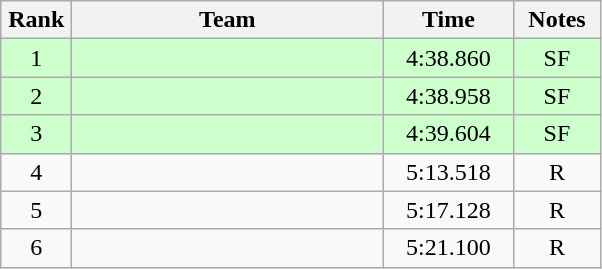<table class=wikitable style="text-align:center">
<tr>
<th width=40>Rank</th>
<th width=200>Team</th>
<th width=80>Time</th>
<th width=50>Notes</th>
</tr>
<tr bgcolor="#ccffcc">
<td>1</td>
<td align=left></td>
<td>4:38.860</td>
<td>SF</td>
</tr>
<tr bgcolor="#ccffcc">
<td>2</td>
<td align=left></td>
<td>4:38.958</td>
<td>SF</td>
</tr>
<tr bgcolor="#ccffcc">
<td>3</td>
<td align=left></td>
<td>4:39.604</td>
<td>SF</td>
</tr>
<tr>
<td>4</td>
<td align=left></td>
<td>5:13.518</td>
<td>R</td>
</tr>
<tr>
<td>5</td>
<td align=left></td>
<td>5:17.128</td>
<td>R</td>
</tr>
<tr>
<td>6</td>
<td align=left></td>
<td>5:21.100</td>
<td>R</td>
</tr>
</table>
